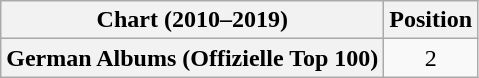<table class="wikitable plainrowheaders" style="text-align:center">
<tr>
<th scope="col">Chart (2010–2019)</th>
<th scope="col">Position</th>
</tr>
<tr>
<th scope="row">German Albums (Offizielle Top 100)</th>
<td>2</td>
</tr>
</table>
